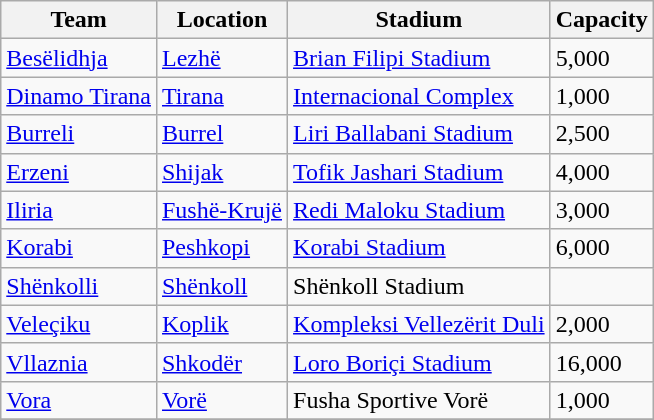<table class="wikitable sortable">
<tr>
<th>Team</th>
<th>Location</th>
<th>Stadium</th>
<th>Capacity</th>
</tr>
<tr>
<td><a href='#'>Besëlidhja</a></td>
<td><a href='#'>Lezhë</a></td>
<td><a href='#'>Brian Filipi Stadium</a></td>
<td>5,000</td>
</tr>
<tr>
<td><a href='#'>Dinamo Tirana</a></td>
<td><a href='#'>Tirana</a></td>
<td><a href='#'>Internacional Complex</a></td>
<td>1,000</td>
</tr>
<tr>
<td><a href='#'>Burreli</a></td>
<td><a href='#'>Burrel</a></td>
<td><a href='#'>Liri Ballabani Stadium</a></td>
<td>2,500</td>
</tr>
<tr>
<td><a href='#'>Erzeni</a></td>
<td><a href='#'>Shijak</a></td>
<td><a href='#'>Tofik Jashari Stadium</a></td>
<td>4,000</td>
</tr>
<tr>
<td><a href='#'>Iliria</a></td>
<td><a href='#'>Fushë-Krujë</a></td>
<td><a href='#'>Redi Maloku Stadium</a></td>
<td>3,000</td>
</tr>
<tr>
<td><a href='#'>Korabi</a></td>
<td><a href='#'>Peshkopi</a></td>
<td><a href='#'>Korabi Stadium</a></td>
<td>6,000</td>
</tr>
<tr>
<td><a href='#'>Shënkolli</a></td>
<td><a href='#'>Shënkoll</a></td>
<td>Shënkoll Stadium</td>
<td></td>
</tr>
<tr>
<td><a href='#'>Veleçiku</a></td>
<td><a href='#'>Koplik</a></td>
<td><a href='#'>Kompleksi Vellezërit Duli</a></td>
<td>2,000</td>
</tr>
<tr>
<td><a href='#'>Vllaznia</a></td>
<td><a href='#'>Shkodër</a></td>
<td><a href='#'>Loro Boriçi Stadium</a></td>
<td>16,000</td>
</tr>
<tr>
<td><a href='#'>Vora</a></td>
<td><a href='#'>Vorë</a></td>
<td>Fusha Sportive Vorë</td>
<td>1,000</td>
</tr>
<tr>
</tr>
</table>
